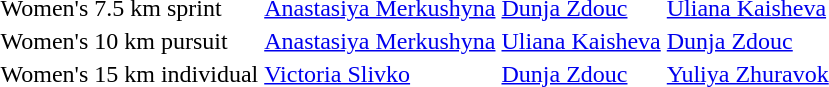<table>
<tr>
<td>Women's 7.5 km sprint</td>
<td> <a href='#'>Anastasiya Merkushyna</a></td>
<td> <a href='#'>Dunja Zdouc</a></td>
<td> <a href='#'>Uliana Kaisheva</a></td>
</tr>
<tr>
<td>Women's 10 km pursuit</td>
<td> <a href='#'>Anastasiya Merkushyna</a></td>
<td> <a href='#'>Uliana Kaisheva</a></td>
<td> <a href='#'>Dunja Zdouc</a></td>
</tr>
<tr>
<td>Women's 15 km individual</td>
<td> <a href='#'>Victoria Slivko</a></td>
<td> <a href='#'>Dunja Zdouc</a></td>
<td> <a href='#'>Yuliya Zhuravok</a></td>
</tr>
</table>
